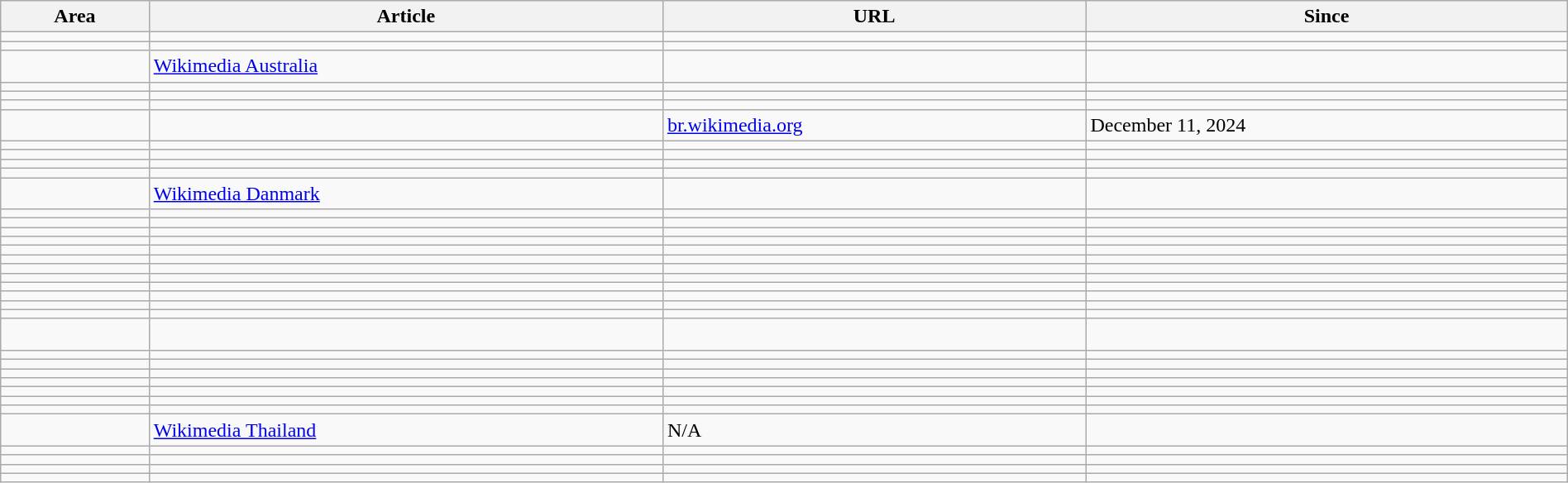<table class="wikitable sortable" style="width: 100%">
<tr>
<th>Area</th>
<th>Article</th>
<th>URL</th>
<th>Since</th>
</tr>
<tr>
<td></td>
<td></td>
<td></td>
<td></td>
</tr>
<tr>
<td></td>
<td></td>
<td></td>
<td></td>
</tr>
<tr>
<td></td>
<td><a href='#'>Wikimedia Australia</a></td>
<td></td>
<td></td>
</tr>
<tr>
<td></td>
<td></td>
<td></td>
<td></td>
</tr>
<tr>
<td></td>
<td></td>
<td></td>
<td></td>
</tr>
<tr>
<td></td>
<td></td>
<td></td>
<td></td>
</tr>
<tr>
<td></td>
<td></td>
<td><a href='#'>br.wikimedia.org</a></td>
<td>December 11, 2024</td>
</tr>
<tr>
<td></td>
<td></td>
<td></td>
<td></td>
</tr>
<tr>
<td></td>
<td></td>
<td></td>
<td></td>
</tr>
<tr>
<td></td>
<td></td>
<td></td>
<td></td>
</tr>
<tr>
<td></td>
<td></td>
<td></td>
<td></td>
</tr>
<tr>
<td></td>
<td><a href='#'>Wikimedia Danmark</a></td>
<td></td>
<td></td>
</tr>
<tr>
<td></td>
<td></td>
<td></td>
<td></td>
</tr>
<tr>
<td></td>
<td></td>
<td></td>
<td></td>
</tr>
<tr>
<td></td>
<td></td>
<td></td>
<td></td>
</tr>
<tr>
<td></td>
<td></td>
<td></td>
<td></td>
</tr>
<tr>
<td></td>
<td></td>
<td></td>
<td></td>
</tr>
<tr>
<td></td>
<td></td>
<td></td>
<td></td>
</tr>
<tr>
<td></td>
<td></td>
<td></td>
<td></td>
</tr>
<tr id="Wikimedia Italia">
<td></td>
<td></td>
<td></td>
<td></td>
</tr>
<tr>
<td></td>
<td></td>
<td></td>
<td></td>
</tr>
<tr>
<td></td>
<td></td>
<td></td>
<td></td>
</tr>
<tr>
<td></td>
<td></td>
<td></td>
<td></td>
</tr>
<tr>
<td></td>
<td></td>
<td></td>
<td></td>
</tr>
<tr>
<td></td>
<td></td>
<td><br></td>
<td></td>
</tr>
<tr>
<td></td>
<td></td>
<td></td>
<td></td>
</tr>
<tr>
<td></td>
<td></td>
<td></td>
<td></td>
</tr>
<tr>
<td></td>
<td></td>
<td></td>
<td></td>
</tr>
<tr>
<td></td>
<td></td>
<td></td>
<td></td>
</tr>
<tr>
<td></td>
<td></td>
<td></td>
<td></td>
</tr>
<tr>
<td></td>
<td></td>
<td></td>
<td></td>
</tr>
<tr>
<td></td>
<td></td>
<td></td>
<td></td>
</tr>
<tr>
<td></td>
<td><a href='#'>Wikimedia Thailand</a></td>
<td>N/A</td>
<td></td>
</tr>
<tr>
<td></td>
<td></td>
<td></td>
<td></td>
</tr>
<tr>
<td></td>
<td></td>
<td></td>
<td></td>
</tr>
<tr>
<td></td>
<td></td>
<td></td>
<td></td>
</tr>
<tr>
<td></td>
<td></td>
<td></td>
<td></td>
</tr>
</table>
